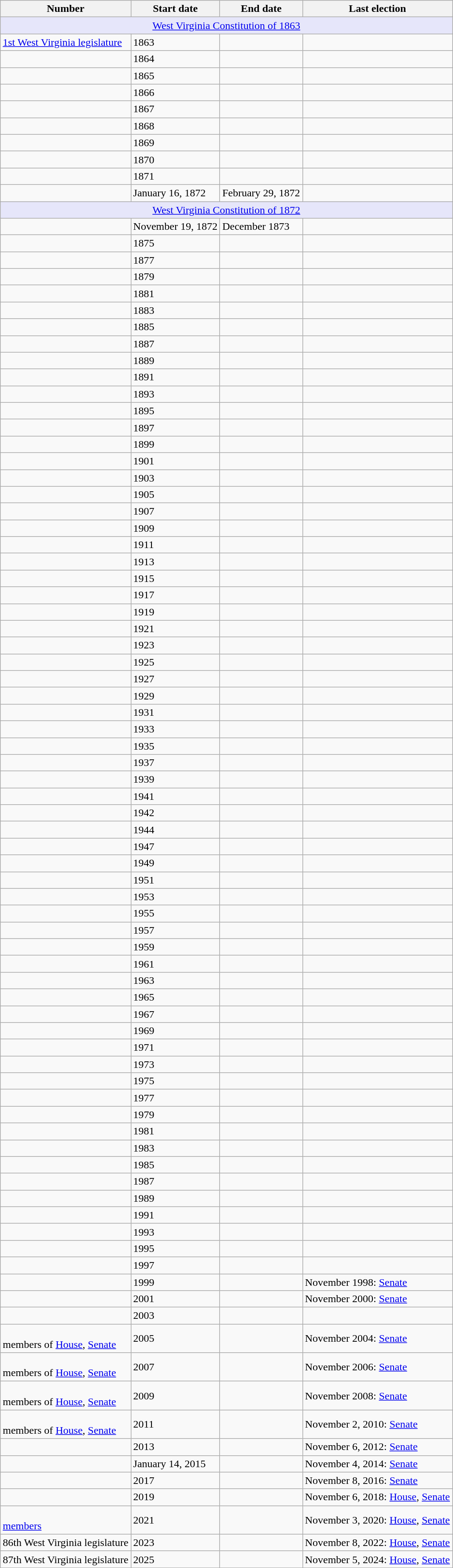<table class="wikitable mw-datatable sticky-header">
<tr>
<th>Number</th>
<th>Start date</th>
<th>End date</th>
<th>Last election</th>
</tr>
<tr>
<td colspan=4 style="text-align: center; background-color:#E6E6FA;"><a href='#'>West Virginia Constitution of 1863</a></td>
</tr>
<tr>
<td><a href='#'>1st West Virginia legislature</a></td>
<td>1863</td>
<td></td>
<td></td>
</tr>
<tr>
<td></td>
<td>1864</td>
<td></td>
<td></td>
</tr>
<tr>
<td></td>
<td>1865</td>
<td></td>
<td></td>
</tr>
<tr>
<td></td>
<td>1866</td>
<td></td>
<td></td>
</tr>
<tr>
<td></td>
<td>1867</td>
<td></td>
<td></td>
</tr>
<tr>
<td></td>
<td>1868</td>
<td></td>
<td></td>
</tr>
<tr>
<td></td>
<td>1869</td>
<td></td>
<td></td>
</tr>
<tr>
<td></td>
<td>1870</td>
<td></td>
<td></td>
</tr>
<tr>
<td></td>
<td>1871 </td>
<td></td>
<td></td>
</tr>
<tr>
<td></td>
<td>January 16, 1872</td>
<td>February 29, 1872</td>
<td></td>
</tr>
<tr>
<td colspan=4 style="text-align: center; background-color:#E6E6FA;"><a href='#'>West Virginia Constitution of 1872</a></td>
</tr>
<tr>
<td></td>
<td>November 19, 1872</td>
<td>December 1873</td>
<td></td>
</tr>
<tr>
<td></td>
<td>1875 </td>
<td></td>
<td></td>
</tr>
<tr>
<td></td>
<td>1877</td>
<td></td>
<td></td>
</tr>
<tr>
<td></td>
<td>1879</td>
<td></td>
<td></td>
</tr>
<tr>
<td></td>
<td>1881</td>
<td></td>
<td></td>
</tr>
<tr>
<td></td>
<td>1883</td>
<td></td>
<td></td>
</tr>
<tr>
<td></td>
<td>1885</td>
<td></td>
<td></td>
</tr>
<tr>
<td></td>
<td>1887</td>
<td></td>
<td></td>
</tr>
<tr>
<td></td>
<td>1889</td>
<td></td>
<td></td>
</tr>
<tr>
<td></td>
<td>1891</td>
<td></td>
<td></td>
</tr>
<tr>
<td></td>
<td>1893</td>
<td></td>
<td></td>
</tr>
<tr>
<td></td>
<td>1895</td>
<td></td>
<td></td>
</tr>
<tr>
<td></td>
<td>1897</td>
<td></td>
<td></td>
</tr>
<tr>
<td></td>
<td>1899</td>
<td></td>
<td></td>
</tr>
<tr>
<td></td>
<td>1901</td>
<td></td>
<td></td>
</tr>
<tr>
<td></td>
<td>1903</td>
<td></td>
<td></td>
</tr>
<tr>
<td></td>
<td>1905</td>
<td></td>
<td></td>
</tr>
<tr>
<td></td>
<td>1907</td>
<td></td>
<td></td>
</tr>
<tr>
<td></td>
<td>1909</td>
<td></td>
<td></td>
</tr>
<tr>
<td></td>
<td>1911</td>
<td></td>
<td></td>
</tr>
<tr>
<td></td>
<td>1913</td>
<td></td>
<td></td>
</tr>
<tr>
<td></td>
<td>1915</td>
<td></td>
<td></td>
</tr>
<tr>
<td></td>
<td>1917</td>
<td></td>
<td></td>
</tr>
<tr>
<td></td>
<td>1919</td>
<td></td>
<td></td>
</tr>
<tr>
<td></td>
<td>1921</td>
<td></td>
<td></td>
</tr>
<tr>
<td></td>
<td>1923</td>
<td></td>
<td></td>
</tr>
<tr>
<td></td>
<td>1925</td>
<td></td>
<td></td>
</tr>
<tr>
<td></td>
<td>1927</td>
<td></td>
<td></td>
</tr>
<tr>
<td></td>
<td>1929</td>
<td></td>
<td></td>
</tr>
<tr>
<td></td>
<td>1931</td>
<td></td>
<td></td>
</tr>
<tr>
<td></td>
<td>1933</td>
<td></td>
<td></td>
</tr>
<tr>
<td></td>
<td>1935</td>
<td></td>
<td></td>
</tr>
<tr>
<td></td>
<td>1937</td>
<td></td>
<td></td>
</tr>
<tr>
<td></td>
<td>1939</td>
<td></td>
<td></td>
</tr>
<tr>
<td></td>
<td>1941</td>
<td></td>
<td></td>
</tr>
<tr>
<td></td>
<td>1942</td>
<td></td>
<td></td>
</tr>
<tr>
<td></td>
<td>1944</td>
<td></td>
<td></td>
</tr>
<tr>
<td></td>
<td>1947</td>
<td></td>
<td></td>
</tr>
<tr>
<td></td>
<td>1949</td>
<td></td>
<td></td>
</tr>
<tr>
<td></td>
<td>1951</td>
<td></td>
<td></td>
</tr>
<tr>
<td></td>
<td>1953</td>
<td></td>
<td></td>
</tr>
<tr>
<td></td>
<td>1955</td>
<td></td>
<td></td>
</tr>
<tr>
<td></td>
<td>1957</td>
<td></td>
<td></td>
</tr>
<tr>
<td></td>
<td>1959</td>
<td></td>
<td></td>
</tr>
<tr>
<td></td>
<td>1961</td>
<td></td>
<td></td>
</tr>
<tr>
<td></td>
<td>1963</td>
<td></td>
<td></td>
</tr>
<tr>
<td></td>
<td>1965</td>
<td></td>
<td></td>
</tr>
<tr>
<td></td>
<td>1967</td>
<td></td>
<td></td>
</tr>
<tr>
<td></td>
<td>1969</td>
<td></td>
<td></td>
</tr>
<tr>
<td></td>
<td>1971</td>
<td></td>
<td></td>
</tr>
<tr>
<td></td>
<td>1973</td>
<td></td>
<td></td>
</tr>
<tr>
<td></td>
<td>1975</td>
<td></td>
<td></td>
</tr>
<tr>
<td></td>
<td>1977 </td>
<td></td>
<td></td>
</tr>
<tr>
<td></td>
<td>1979</td>
<td></td>
<td></td>
</tr>
<tr>
<td></td>
<td>1981</td>
<td></td>
<td></td>
</tr>
<tr>
<td></td>
<td>1983</td>
<td></td>
<td></td>
</tr>
<tr>
<td></td>
<td>1985</td>
<td></td>
<td></td>
</tr>
<tr>
<td></td>
<td>1987</td>
<td></td>
<td></td>
</tr>
<tr>
<td></td>
<td>1989</td>
<td></td>
<td></td>
</tr>
<tr>
<td></td>
<td>1991</td>
<td></td>
<td></td>
</tr>
<tr>
<td></td>
<td>1993</td>
<td></td>
<td></td>
</tr>
<tr>
<td></td>
<td>1995</td>
<td></td>
<td></td>
</tr>
<tr>
<td></td>
<td>1997</td>
<td></td>
<td></td>
</tr>
<tr>
<td></td>
<td>1999</td>
<td></td>
<td>November 1998: <a href='#'>Senate</a></td>
</tr>
<tr>
<td></td>
<td>2001</td>
<td></td>
<td>November 2000: <a href='#'>Senate</a></td>
</tr>
<tr>
<td></td>
<td>2003</td>
<td></td>
<td></td>
</tr>
<tr>
<td><br>members of <a href='#'>House</a>, <a href='#'>Senate</a></td>
<td>2005</td>
<td></td>
<td>November 2004: <a href='#'>Senate</a></td>
</tr>
<tr>
<td><br>members of <a href='#'>House</a>, <a href='#'>Senate</a></td>
<td>2007</td>
<td></td>
<td>November 2006: <a href='#'>Senate</a></td>
</tr>
<tr>
<td><br>members of <a href='#'>House</a>, <a href='#'>Senate</a></td>
<td>2009</td>
<td></td>
<td>November 2008: <a href='#'>Senate</a></td>
</tr>
<tr>
<td><br>members of <a href='#'>House</a>, <a href='#'>Senate</a></td>
<td>2011</td>
<td></td>
<td>November 2, 2010: <a href='#'>Senate</a></td>
</tr>
<tr>
<td></td>
<td>2013</td>
<td></td>
<td>November 6, 2012: <a href='#'>Senate</a></td>
</tr>
<tr>
<td></td>
<td>January 14, 2015</td>
<td></td>
<td>November 4, 2014: <a href='#'>Senate</a></td>
</tr>
<tr>
<td></td>
<td>2017</td>
<td></td>
<td>November 8, 2016: <a href='#'>Senate</a></td>
</tr>
<tr>
<td></td>
<td>2019</td>
<td></td>
<td>November 6, 2018: <a href='#'>House</a>, <a href='#'>Senate</a></td>
</tr>
<tr>
<td><br><a href='#'>members</a></td>
<td>2021</td>
<td></td>
<td>November 3, 2020: <a href='#'>House</a>, <a href='#'>Senate</a></td>
</tr>
<tr>
<td>86th West Virginia legislature</td>
<td>2023</td>
<td></td>
<td>November 8, 2022: <a href='#'>House</a>, <a href='#'>Senate</a></td>
</tr>
<tr>
<td>87th West Virginia legislature</td>
<td>2025</td>
<td></td>
<td>November 5, 2024: <a href='#'>House</a>, <a href='#'>Senate</a></td>
</tr>
<tr>
</tr>
</table>
